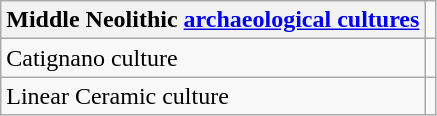<table class="wikitable">
<tr>
<th>Middle Neolithic <a href='#'>archaeological cultures</a></th>
</tr>
<tr>
<td>Catignano culture</td>
<td></td>
</tr>
<tr>
<td>Linear Ceramic culture</td>
</tr>
</table>
